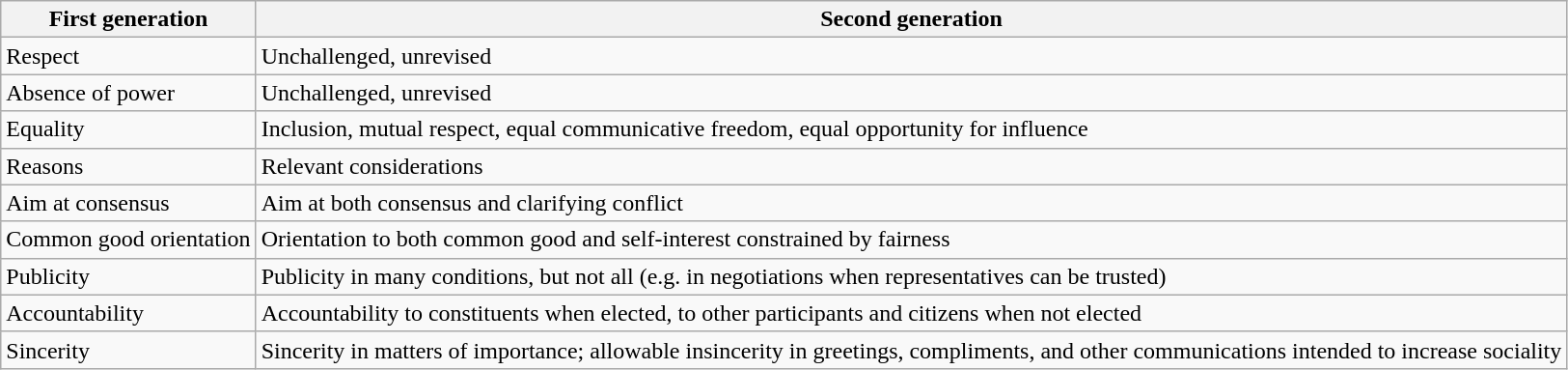<table class="wikitable">
<tr>
<th>First generation</th>
<th>Second generation</th>
</tr>
<tr>
<td>Respect</td>
<td>Unchallenged, unrevised</td>
</tr>
<tr>
<td>Absence of power</td>
<td>Unchallenged, unrevised</td>
</tr>
<tr>
<td>Equality</td>
<td>Inclusion, mutual respect, equal communicative freedom, equal opportunity for influence</td>
</tr>
<tr>
<td>Reasons</td>
<td>Relevant considerations</td>
</tr>
<tr>
<td>Aim at consensus</td>
<td>Aim at both consensus and clarifying conflict</td>
</tr>
<tr>
<td>Common good orientation</td>
<td>Orientation to both common good and self-interest constrained by fairness</td>
</tr>
<tr>
<td>Publicity</td>
<td>Publicity in many conditions, but not all (e.g. in negotiations when representatives can be trusted)</td>
</tr>
<tr>
<td>Accountability</td>
<td>Accountability to constituents when elected, to other participants and citizens when not elected</td>
</tr>
<tr>
<td>Sincerity</td>
<td>Sincerity in matters of importance; allowable insincerity in greetings, compliments, and other communications intended to increase sociality</td>
</tr>
</table>
